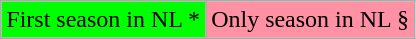<table class="wikitable" style="font-size:100%;line-height:1.1;">
<tr>
<td style="background-color:#00FF00;">First season in NL *</td>
<td style="background-color:#FF91A4;">Only season in NL §</td>
</tr>
</table>
